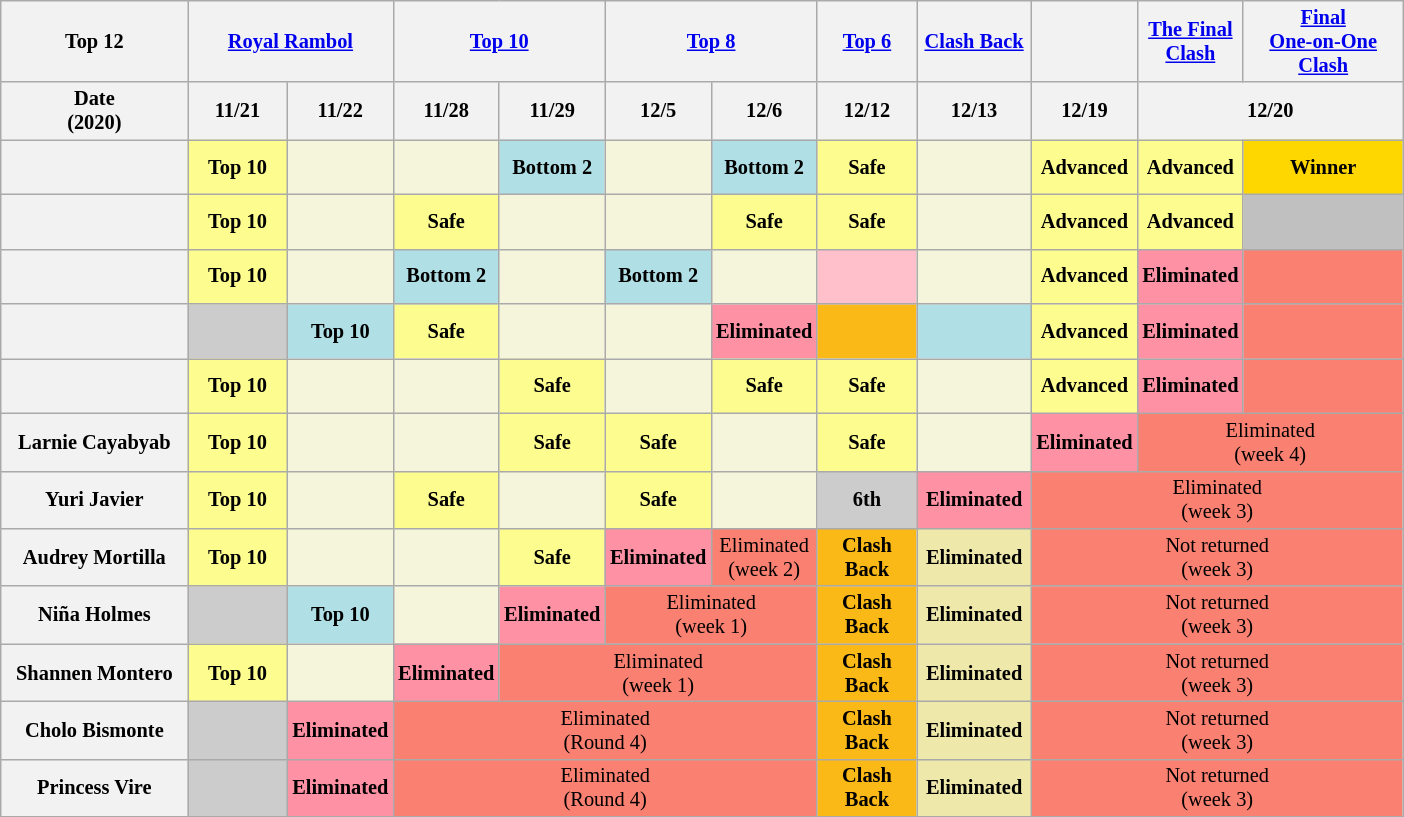<table class="wikitable"   style="margin:1em auto; text-align:center; font-size:85%; line-height:16px">
<tr>
<th width=118px>Top 12</th>
<th colspan=2 width=10px><a href='#'>Royal Rambol</a></th>
<th colspan=2 width=10px><a href='#'>Top 10</a></th>
<th colspan=2 width=10px><a href='#'>Top 8</a></th>
<th width=10px><a href='#'>Top 6</a></th>
<th width=10px><a href='#'>Clash Back</a></th>
<th width=10px></th>
<th width=10px><a href='#'>The Final Clash</a></th>
<th width=100px><a href='#'>Final<br>One-on-One Clash</a></th>
</tr>
<tr>
<th>Date<br>(2020)</th>
<th width=60px>11/21</th>
<th width=10px>11/22</th>
<th width=10px>11/28</th>
<th width=10px>11/29</th>
<th width=10px>12/5</th>
<th width=10px>12/6</th>
<th width=60px>12/12</th>
<th width=70px>12/13</th>
<th width=10px>12/19</th>
<th colspan=2 width=10px>12/20</th>
</tr>
<tr>
<th></th>
<td style="background:#fdfc8f;"><strong>Top 10</strong></td>
<td style="background:#F5F5DC;"></td>
<td style="background:#F5F5DC;"></td>
<td style="background:#b0e0e6;"><strong>Bottom 2</strong></td>
<td style="background:#F5F5DC;"></td>
<td style="background:#b0e0e6;"><strong>Bottom 2</strong></td>
<td style="background:#fdfc8f;"><strong>Safe</strong></td>
<td style="background:#F5F5DC;"></td>
<td style="background:#fdfc8f;"><strong>Advanced</strong></td>
<td style="background:#fdfc8f;"><strong>Advanced</strong></td>
<td style="background:gold;" height=30px><strong>Winner</strong></td>
</tr>
<tr>
<th></th>
<td style="background:#fdfc8f;"><strong>Top 10</strong></td>
<td style="background:#F5F5DC;"></td>
<td style="background:#fdfc8f;"><strong>Safe</strong></td>
<td style="background:#F5F5DC;"></td>
<td style="background:#F5F5DC;"></td>
<td style="background:#fdfc8f;"><strong>Safe</strong></td>
<td style="background:#fdfc8f;"><strong>Safe</strong></td>
<td style="background:#F5F5DC;"></td>
<td style="background:#fdfc8f;"><strong>Advanced</strong></td>
<td style="background:#fdfc8f;"><strong>Advanced</strong></td>
<td style="background:silver;" height=30px></td>
</tr>
<tr>
<th></th>
<td style="background:#fdfc8f;"><strong>Top 10</strong></td>
<td style="background:#F5F5DC;"></td>
<td style="background:#b0e0e6;"><strong>Bottom 2</strong></td>
<td style="background:#F5F5DC;"></td>
<td style="background:#b0e0e6;"><strong>Bottom 2</strong></td>
<td style="background:#F5F5DC;"></td>
<td style="background:pink;"></td>
<td style="background:#F5F5DC;"></td>
<td style="background:#fdfc8f;"><strong>Advanced</strong></td>
<td style="background:#FF91A4;"><strong>Eliminated</strong></td>
<td style="background:salmon;" height=30px></td>
</tr>
<tr>
<th></th>
<td style="background:#ccc;"></td>
<td style="background:#b0e0e6;"><strong>Top 10</strong></td>
<td style="background:#fdfc8f;"><strong>Safe</strong></td>
<td style="background:#F5F5DC;"></td>
<td style="background:#F5F5DC;"></td>
<td style="background:#FF91A4;"><strong>Eliminated</strong></td>
<td style="background:#FBB917"></td>
<td style="background:#b0e0e6;"></td>
<td style="background:#fdfc8f;"><strong>Advanced</strong></td>
<td style="background:#FF91A4;"><strong>Eliminated</strong></td>
<td style="background:salmon;"  height=30px></td>
</tr>
<tr>
<th></th>
<td style="background:#fdfc8f;"><strong>Top 10</strong></td>
<td style="background:#F5F5DC;"></td>
<td style="background:#F5F5DC;"></td>
<td style="background:#fdfc8f;"><strong>Safe</strong></td>
<td style="background:#F5F5DC;"></td>
<td style="background:#fdfc8f;"><strong>Safe</strong></td>
<td style="background:#fdfc8f;"><strong>Safe</strong></td>
<td style="background:#F5F5DC;"></td>
<td style="background:#fdfc8f;"><strong>Advanced</strong></td>
<td style="background:#FF91A4;"><strong>Eliminated</strong></td>
<td style="background:salmon;" height=30px></td>
</tr>
<tr>
<th>Larnie Cayabyab</th>
<td style="background:#fdfc8f;"><strong>Top 10</strong></td>
<td style="background:#F5F5DC;"></td>
<td style="background:#F5F5DC;"></td>
<td style="background:#fdfc8f;"><strong>Safe</strong></td>
<td style="background:#fdfc8f;"><strong>Safe</strong></td>
<td style="background:#F5F5DC;"></td>
<td style="background:#fdfc8f;"><strong>Safe</strong></td>
<td style="background:#F5F5DC;"></td>
<td style="background:#FF91A4;"><strong>Eliminated</strong></td>
<td colspan="2" style="background:salmon;">Eliminated<br>(week 4)</td>
</tr>
<tr>
<th>Yuri Javier</th>
<td style="background:#fdfc8f;"><strong>Top 10</strong></td>
<td style="background:#F5F5DC;"></td>
<td style="background:#fdfc8f;"><strong>Safe</strong></td>
<td style="background:#F5F5DC;"></td>
<td style="background:#fdfc8f;"><strong>Safe</strong></td>
<td style="background:#F5F5DC;"></td>
<td style="background:#ccc;"><strong>6th</strong></td>
<td style="background:#FF91A4;"><strong>Eliminated</strong></td>
<td colspan="3" style="background:salmon;">Eliminated<br>(week 3)</td>
</tr>
<tr>
<th>Audrey Mortilla</th>
<td style="background:#fdfc8f;"><strong>Top 10</strong></td>
<td style="background:#F5F5DC;"></td>
<td style="background:#F5F5DC;"></td>
<td style="background:#fdfc8f;"><strong>Safe</strong></td>
<td style="background:#FF91A4;"><strong>Eliminated</strong></td>
<td colspan="1" style="background:salmon;">Eliminated<br>(week 2)</td>
<td style="background:#FBB917"><strong>Clash Back</strong></td>
<td style="background:#EEE8AA;"><strong>Eliminated</strong></td>
<td colspan="3" style="background:salmon;">Not returned<br>(week 3)</td>
</tr>
<tr>
<th>Niña Holmes</th>
<td style="background:#ccc;"></td>
<td style="background:#b0e0e6;"><strong>Top 10</strong></td>
<td style="background:#F5F5DC;"></td>
<td style="background:#FF91A4;"><strong>Eliminated</strong></td>
<td colspan="2" style="background:salmon;">Eliminated<br>(week 1)</td>
<td style="background:#FBB917"><strong>Clash Back</strong></td>
<td style="background:#EEE8AA;"><strong>Eliminated</strong></td>
<td colspan="3" style="background:salmon;">Not returned<br>(week 3)</td>
</tr>
<tr>
<th>Shannen Montero</th>
<td style="background:#fdfc8f;"><strong>Top 10</strong></td>
<td style="background:#F5F5DC;"></td>
<td style="background:#FF91A4;"><strong>Eliminated</strong></td>
<td colspan="3" style="background:salmon;">Eliminated<br>(week 1)</td>
<td style="background:#FBB917"><strong>Clash Back</strong></td>
<td style="background:#EEE8AA;"><strong>Eliminated</strong></td>
<td colspan="3" style="background:salmon;">Not returned<br>(week 3)</td>
</tr>
<tr>
<th>Cholo Bismonte</th>
<td style="background:#ccc;"></td>
<td style="background:#FF91A4;"><strong>Eliminated</strong></td>
<td colspan="4" style="background:salmon;">Eliminated<br>(Round 4)</td>
<td style="background:#FBB917"><strong>Clash Back</strong></td>
<td style="background:#EEE8AA;"><strong>Eliminated</strong></td>
<td colspan="3" style="background:salmon;">Not returned<br>(week 3)</td>
</tr>
<tr>
<th>Princess Vire</th>
<td style="background:#ccc;"></td>
<td style="background:#FF91A4;"><strong>Eliminated</strong></td>
<td colspan="4" style="background:salmon;">Eliminated<br>(Round 4)</td>
<td style="background:#FBB917"><strong>Clash Back</strong></td>
<td style="background:#EEE8AA;"><strong>Eliminated</strong></td>
<td colspan="3" style="background:salmon;">Not returned<br>(week 3)</td>
</tr>
</table>
